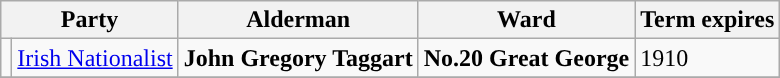<table class="wikitable">
<tr>
<th colspan="2">Party</th>
<th>Alderman</th>
<th>Ward</th>
<th>Term expires</th>
</tr>
<tr>
<td style="background-color:"></td>
<td><a href='#'>Irish Nationalist</a></td>
<td><strong>John Gregory Taggart</strong></td>
<td><strong>No.20 Great George</strong></td>
<td>1910</td>
</tr>
<tr>
</tr>
</table>
